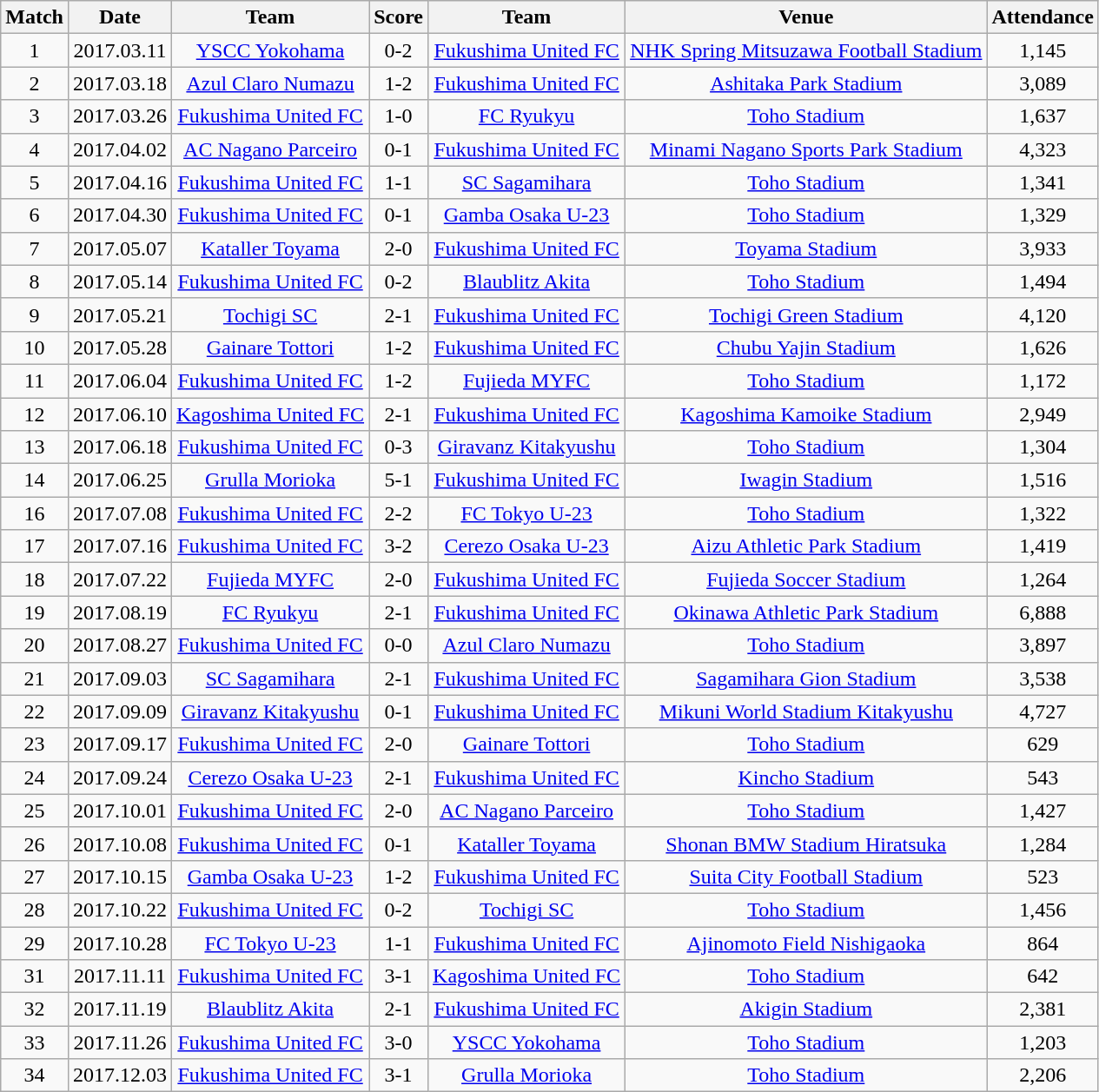<table class="wikitable" style="text-align:center;">
<tr>
<th>Match</th>
<th>Date</th>
<th>Team</th>
<th>Score</th>
<th>Team</th>
<th>Venue</th>
<th>Attendance</th>
</tr>
<tr>
<td>1</td>
<td>2017.03.11</td>
<td><a href='#'>YSCC Yokohama</a></td>
<td>0-2</td>
<td><a href='#'>Fukushima United FC</a></td>
<td><a href='#'>NHK Spring Mitsuzawa Football Stadium</a></td>
<td>1,145</td>
</tr>
<tr>
<td>2</td>
<td>2017.03.18</td>
<td><a href='#'>Azul Claro Numazu</a></td>
<td>1-2</td>
<td><a href='#'>Fukushima United FC</a></td>
<td><a href='#'>Ashitaka Park Stadium</a></td>
<td>3,089</td>
</tr>
<tr>
<td>3</td>
<td>2017.03.26</td>
<td><a href='#'>Fukushima United FC</a></td>
<td>1-0</td>
<td><a href='#'>FC Ryukyu</a></td>
<td><a href='#'>Toho Stadium</a></td>
<td>1,637</td>
</tr>
<tr>
<td>4</td>
<td>2017.04.02</td>
<td><a href='#'>AC Nagano Parceiro</a></td>
<td>0-1</td>
<td><a href='#'>Fukushima United FC</a></td>
<td><a href='#'>Minami Nagano Sports Park Stadium</a></td>
<td>4,323</td>
</tr>
<tr>
<td>5</td>
<td>2017.04.16</td>
<td><a href='#'>Fukushima United FC</a></td>
<td>1-1</td>
<td><a href='#'>SC Sagamihara</a></td>
<td><a href='#'>Toho Stadium</a></td>
<td>1,341</td>
</tr>
<tr>
<td>6</td>
<td>2017.04.30</td>
<td><a href='#'>Fukushima United FC</a></td>
<td>0-1</td>
<td><a href='#'>Gamba Osaka U-23</a></td>
<td><a href='#'>Toho Stadium</a></td>
<td>1,329</td>
</tr>
<tr>
<td>7</td>
<td>2017.05.07</td>
<td><a href='#'>Kataller Toyama</a></td>
<td>2-0</td>
<td><a href='#'>Fukushima United FC</a></td>
<td><a href='#'>Toyama Stadium</a></td>
<td>3,933</td>
</tr>
<tr>
<td>8</td>
<td>2017.05.14</td>
<td><a href='#'>Fukushima United FC</a></td>
<td>0-2</td>
<td><a href='#'>Blaublitz Akita</a></td>
<td><a href='#'>Toho Stadium</a></td>
<td>1,494</td>
</tr>
<tr>
<td>9</td>
<td>2017.05.21</td>
<td><a href='#'>Tochigi SC</a></td>
<td>2-1</td>
<td><a href='#'>Fukushima United FC</a></td>
<td><a href='#'>Tochigi Green Stadium</a></td>
<td>4,120</td>
</tr>
<tr>
<td>10</td>
<td>2017.05.28</td>
<td><a href='#'>Gainare Tottori</a></td>
<td>1-2</td>
<td><a href='#'>Fukushima United FC</a></td>
<td><a href='#'>Chubu Yajin Stadium</a></td>
<td>1,626</td>
</tr>
<tr>
<td>11</td>
<td>2017.06.04</td>
<td><a href='#'>Fukushima United FC</a></td>
<td>1-2</td>
<td><a href='#'>Fujieda MYFC</a></td>
<td><a href='#'>Toho Stadium</a></td>
<td>1,172</td>
</tr>
<tr>
<td>12</td>
<td>2017.06.10</td>
<td><a href='#'>Kagoshima United FC</a></td>
<td>2-1</td>
<td><a href='#'>Fukushima United FC</a></td>
<td><a href='#'>Kagoshima Kamoike Stadium</a></td>
<td>2,949</td>
</tr>
<tr>
<td>13</td>
<td>2017.06.18</td>
<td><a href='#'>Fukushima United FC</a></td>
<td>0-3</td>
<td><a href='#'>Giravanz Kitakyushu</a></td>
<td><a href='#'>Toho Stadium</a></td>
<td>1,304</td>
</tr>
<tr>
<td>14</td>
<td>2017.06.25</td>
<td><a href='#'>Grulla Morioka</a></td>
<td>5-1</td>
<td><a href='#'>Fukushima United FC</a></td>
<td><a href='#'>Iwagin Stadium</a></td>
<td>1,516</td>
</tr>
<tr>
<td>16</td>
<td>2017.07.08</td>
<td><a href='#'>Fukushima United FC</a></td>
<td>2-2</td>
<td><a href='#'>FC Tokyo U-23</a></td>
<td><a href='#'>Toho Stadium</a></td>
<td>1,322</td>
</tr>
<tr>
<td>17</td>
<td>2017.07.16</td>
<td><a href='#'>Fukushima United FC</a></td>
<td>3-2</td>
<td><a href='#'>Cerezo Osaka U-23</a></td>
<td><a href='#'>Aizu Athletic Park Stadium</a></td>
<td>1,419</td>
</tr>
<tr>
<td>18</td>
<td>2017.07.22</td>
<td><a href='#'>Fujieda MYFC</a></td>
<td>2-0</td>
<td><a href='#'>Fukushima United FC</a></td>
<td><a href='#'>Fujieda Soccer Stadium</a></td>
<td>1,264</td>
</tr>
<tr>
<td>19</td>
<td>2017.08.19</td>
<td><a href='#'>FC Ryukyu</a></td>
<td>2-1</td>
<td><a href='#'>Fukushima United FC</a></td>
<td><a href='#'>Okinawa Athletic Park Stadium</a></td>
<td>6,888</td>
</tr>
<tr>
<td>20</td>
<td>2017.08.27</td>
<td><a href='#'>Fukushima United FC</a></td>
<td>0-0</td>
<td><a href='#'>Azul Claro Numazu</a></td>
<td><a href='#'>Toho Stadium</a></td>
<td>3,897</td>
</tr>
<tr>
<td>21</td>
<td>2017.09.03</td>
<td><a href='#'>SC Sagamihara</a></td>
<td>2-1</td>
<td><a href='#'>Fukushima United FC</a></td>
<td><a href='#'>Sagamihara Gion Stadium</a></td>
<td>3,538</td>
</tr>
<tr>
<td>22</td>
<td>2017.09.09</td>
<td><a href='#'>Giravanz Kitakyushu</a></td>
<td>0-1</td>
<td><a href='#'>Fukushima United FC</a></td>
<td><a href='#'>Mikuni World Stadium Kitakyushu</a></td>
<td>4,727</td>
</tr>
<tr>
<td>23</td>
<td>2017.09.17</td>
<td><a href='#'>Fukushima United FC</a></td>
<td>2-0</td>
<td><a href='#'>Gainare Tottori</a></td>
<td><a href='#'>Toho Stadium</a></td>
<td>629</td>
</tr>
<tr>
<td>24</td>
<td>2017.09.24</td>
<td><a href='#'>Cerezo Osaka U-23</a></td>
<td>2-1</td>
<td><a href='#'>Fukushima United FC</a></td>
<td><a href='#'>Kincho Stadium</a></td>
<td>543</td>
</tr>
<tr>
<td>25</td>
<td>2017.10.01</td>
<td><a href='#'>Fukushima United FC</a></td>
<td>2-0</td>
<td><a href='#'>AC Nagano Parceiro</a></td>
<td><a href='#'>Toho Stadium</a></td>
<td>1,427</td>
</tr>
<tr>
<td>26</td>
<td>2017.10.08</td>
<td><a href='#'>Fukushima United FC</a></td>
<td>0-1</td>
<td><a href='#'>Kataller Toyama</a></td>
<td><a href='#'>Shonan BMW Stadium Hiratsuka</a></td>
<td>1,284</td>
</tr>
<tr>
<td>27</td>
<td>2017.10.15</td>
<td><a href='#'>Gamba Osaka U-23</a></td>
<td>1-2</td>
<td><a href='#'>Fukushima United FC</a></td>
<td><a href='#'>Suita City Football Stadium</a></td>
<td>523</td>
</tr>
<tr>
<td>28</td>
<td>2017.10.22</td>
<td><a href='#'>Fukushima United FC</a></td>
<td>0-2</td>
<td><a href='#'>Tochigi SC</a></td>
<td><a href='#'>Toho Stadium</a></td>
<td>1,456</td>
</tr>
<tr>
<td>29</td>
<td>2017.10.28</td>
<td><a href='#'>FC Tokyo U-23</a></td>
<td>1-1</td>
<td><a href='#'>Fukushima United FC</a></td>
<td><a href='#'>Ajinomoto Field Nishigaoka</a></td>
<td>864</td>
</tr>
<tr>
<td>31</td>
<td>2017.11.11</td>
<td><a href='#'>Fukushima United FC</a></td>
<td>3-1</td>
<td><a href='#'>Kagoshima United FC</a></td>
<td><a href='#'>Toho Stadium</a></td>
<td>642</td>
</tr>
<tr>
<td>32</td>
<td>2017.11.19</td>
<td><a href='#'>Blaublitz Akita</a></td>
<td>2-1</td>
<td><a href='#'>Fukushima United FC</a></td>
<td><a href='#'>Akigin Stadium</a></td>
<td>2,381</td>
</tr>
<tr>
<td>33</td>
<td>2017.11.26</td>
<td><a href='#'>Fukushima United FC</a></td>
<td>3-0</td>
<td><a href='#'>YSCC Yokohama</a></td>
<td><a href='#'>Toho Stadium</a></td>
<td>1,203</td>
</tr>
<tr>
<td>34</td>
<td>2017.12.03</td>
<td><a href='#'>Fukushima United FC</a></td>
<td>3-1</td>
<td><a href='#'>Grulla Morioka</a></td>
<td><a href='#'>Toho Stadium</a></td>
<td>2,206</td>
</tr>
</table>
